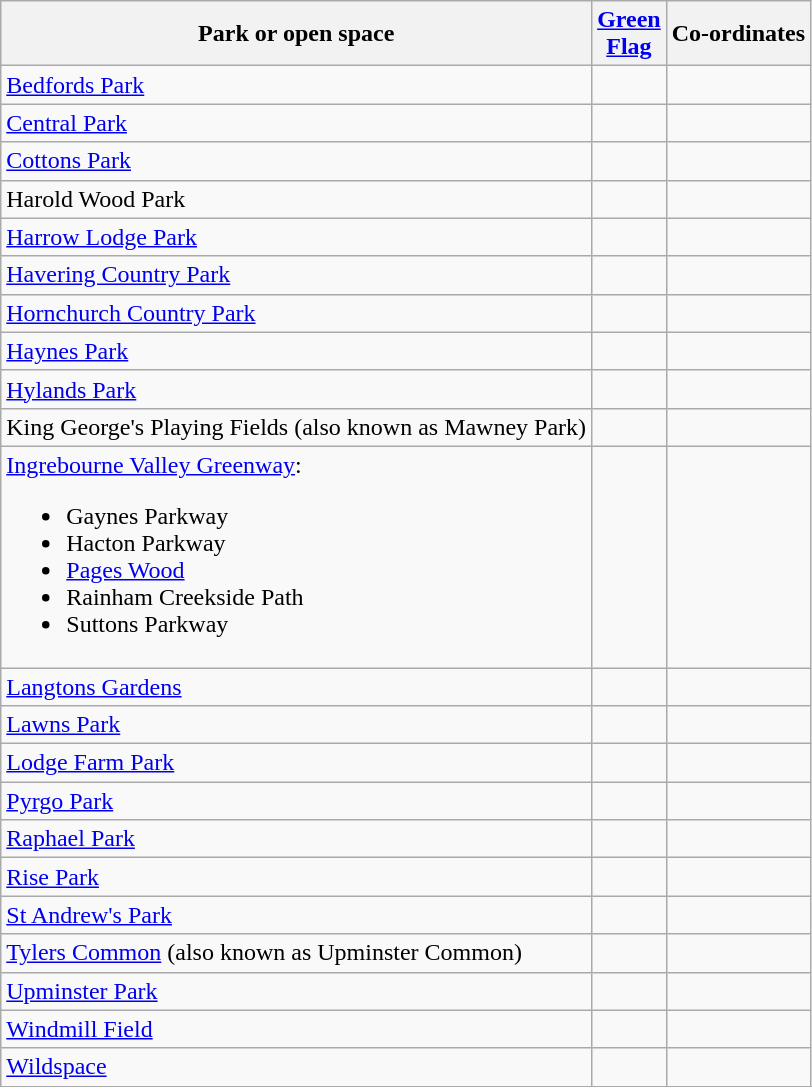<table class="wikitable">
<tr>
<th>Park or open space</th>
<th><a href='#'>Green<br>Flag</a></th>
<th>Co-ordinates</th>
</tr>
<tr>
<td><a href='#'>Bedfords Park</a></td>
<td></td>
<td></td>
</tr>
<tr>
<td><a href='#'>Central Park</a></td>
<td></td>
<td></td>
</tr>
<tr>
<td><a href='#'>Cottons Park</a></td>
<td></td>
<td></td>
</tr>
<tr>
<td>Harold Wood Park</td>
<td></td>
<td></td>
</tr>
<tr>
<td><a href='#'>Harrow Lodge Park</a></td>
<td></td>
<td></td>
</tr>
<tr>
<td><a href='#'>Havering Country Park</a></td>
<td></td>
<td></td>
</tr>
<tr>
<td><a href='#'>Hornchurch Country Park</a></td>
<td></td>
<td></td>
</tr>
<tr>
<td><a href='#'>Haynes Park</a></td>
<td></td>
<td></td>
</tr>
<tr>
<td><a href='#'>Hylands Park</a></td>
<td></td>
<td></td>
</tr>
<tr>
<td>King George's Playing Fields  (also known as Mawney Park)</td>
<td></td>
<td></td>
</tr>
<tr>
<td><a href='#'>Ingrebourne Valley Greenway</a>:<br><ul><li>Gaynes Parkway</li><li>Hacton Parkway</li><li><a href='#'>Pages Wood</a></li><li>Rainham Creekside Path</li><li>Suttons Parkway</li></ul></td>
<td></td>
<td></td>
</tr>
<tr>
<td><a href='#'>Langtons Gardens</a></td>
<td></td>
<td></td>
</tr>
<tr>
<td><a href='#'>Lawns Park</a></td>
<td></td>
<td></td>
</tr>
<tr>
<td><a href='#'>Lodge Farm Park</a></td>
<td></td>
<td></td>
</tr>
<tr>
<td><a href='#'>Pyrgo Park</a></td>
<td></td>
<td></td>
</tr>
<tr>
<td><a href='#'>Raphael Park</a></td>
<td></td>
<td></td>
</tr>
<tr>
<td><a href='#'>Rise Park</a></td>
<td></td>
<td></td>
</tr>
<tr>
<td><a href='#'>St Andrew's Park</a></td>
<td></td>
<td></td>
</tr>
<tr>
<td><a href='#'>Tylers Common</a> (also known as Upminster Common)</td>
<td></td>
<td></td>
</tr>
<tr>
<td><a href='#'>Upminster Park</a></td>
<td></td>
<td></td>
</tr>
<tr>
<td><a href='#'>Windmill Field</a></td>
<td></td>
<td></td>
</tr>
<tr>
<td><a href='#'>Wildspace</a></td>
<td></td>
<td></td>
</tr>
</table>
